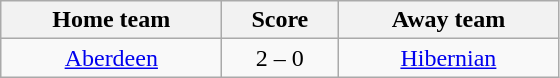<table class="wikitable" style="text-align: center">
<tr>
<th width=140>Home team</th>
<th width=70>Score</th>
<th width=140>Away team</th>
</tr>
<tr>
<td><a href='#'>Aberdeen</a></td>
<td>2 – 0</td>
<td><a href='#'>Hibernian</a></td>
</tr>
</table>
